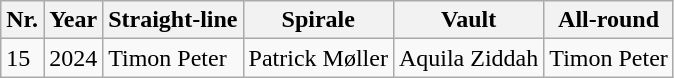<table class="wikitable">
<tr>
<th>Nr.</th>
<th>Year</th>
<th>Straight-line</th>
<th>Spirale</th>
<th>Vault</th>
<th>All-round</th>
</tr>
<tr>
<td>15</td>
<td>2024</td>
<td> Timon Peter</td>
<td> Patrick Møller</td>
<td> Aquila Ziddah</td>
<td> Timon Peter</td>
</tr>
</table>
